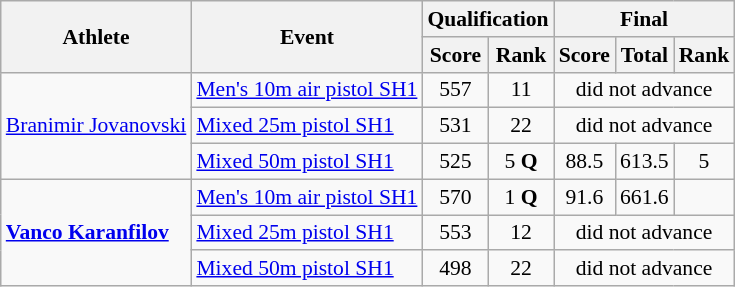<table class=wikitable style="font-size:90%">
<tr>
<th rowspan="2">Athlete</th>
<th rowspan="2">Event</th>
<th colspan="2">Qualification</th>
<th colspan="3">Final</th>
</tr>
<tr>
<th>Score</th>
<th>Rank</th>
<th>Score</th>
<th>Total</th>
<th>Rank</th>
</tr>
<tr>
<td rowspan="3"><a href='#'>Branimir Jovanovski</a></td>
<td><a href='#'>Men's 10m air pistol SH1</a></td>
<td align=center>557</td>
<td align=center>11</td>
<td align=center colspan="3">did not advance</td>
</tr>
<tr>
<td><a href='#'>Mixed 25m pistol SH1</a></td>
<td align=center>531</td>
<td align=center>22</td>
<td align=center colspan="3">did not advance</td>
</tr>
<tr>
<td><a href='#'>Mixed 50m pistol SH1</a></td>
<td align=center>525</td>
<td align=center>5 <strong>Q</strong></td>
<td align=center>88.5</td>
<td align=center>613.5</td>
<td align=center>5</td>
</tr>
<tr>
<td rowspan="3"><strong><a href='#'>Vanco Karanfilov</a></strong></td>
<td><a href='#'>Men's 10m air pistol SH1</a></td>
<td align=center>570</td>
<td align=center>1 <strong>Q</strong></td>
<td align=center>91.6</td>
<td align=center>661.6</td>
<td align=center></td>
</tr>
<tr>
<td><a href='#'>Mixed 25m pistol SH1</a></td>
<td align=center>553</td>
<td align=center>12</td>
<td align=center colspan="3">did not advance</td>
</tr>
<tr>
<td><a href='#'>Mixed 50m pistol SH1</a></td>
<td align=center>498</td>
<td align=center>22</td>
<td align=center colspan="3">did not advance</td>
</tr>
</table>
